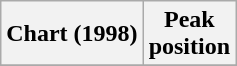<table class="wikitable sortable plainrowheaders">
<tr>
<th scope="col">Chart (1998)</th>
<th scope="col">Peak<br>position</th>
</tr>
<tr>
</tr>
</table>
